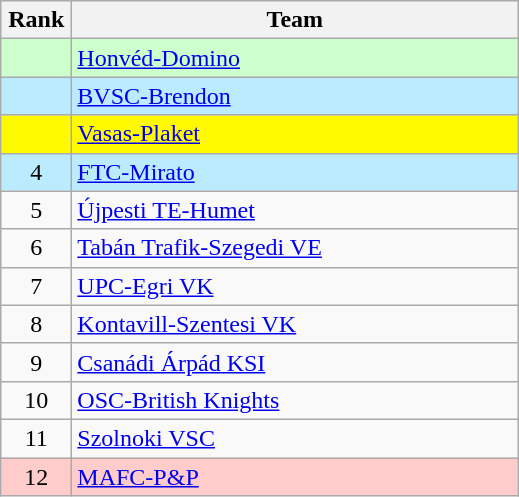<table class="wikitable">
<tr>
<th width=40>Rank</th>
<th width=290>Team</th>
</tr>
<tr bgcolor=#ccffcc>
<td align="center"></td>
<td align="left"> <a href='#'>Honvéd-Domino</a></td>
</tr>
<tr bgcolor=#bbebff>
<td align="center"></td>
<td align="left"> <a href='#'>BVSC-Brendon</a></td>
</tr>
<tr bgcolor=#fffa00>
<td align="center"></td>
<td align="left"> <a href='#'>Vasas-Plaket</a></td>
</tr>
<tr bgcolor=#bbebff>
<td align="center">4</td>
<td align="left"> <a href='#'>FTC-Mirato</a></td>
</tr>
<tr>
<td align="center">5</td>
<td align="left"> <a href='#'>Újpesti TE-Humet</a></td>
</tr>
<tr>
<td align="center">6</td>
<td align="left"> <a href='#'>Tabán Trafik-Szegedi VE</a></td>
</tr>
<tr>
<td align="center">7</td>
<td align="left"> <a href='#'>UPC-Egri VK</a></td>
</tr>
<tr>
<td align="center">8</td>
<td align="left"> <a href='#'>Kontavill-Szentesi VK</a></td>
</tr>
<tr>
<td align="center">9</td>
<td align="left"> <a href='#'>Csanádi Árpád KSI</a></td>
</tr>
<tr>
<td align="center">10</td>
<td align="left"> <a href='#'>OSC-British Knights</a></td>
</tr>
<tr>
<td align="center">11</td>
<td align="left"> <a href='#'>Szolnoki VSC</a></td>
</tr>
<tr bgcolor=#ffcccc>
<td align="center">12</td>
<td align="left"> <a href='#'>MAFC-P&P</a></td>
</tr>
</table>
